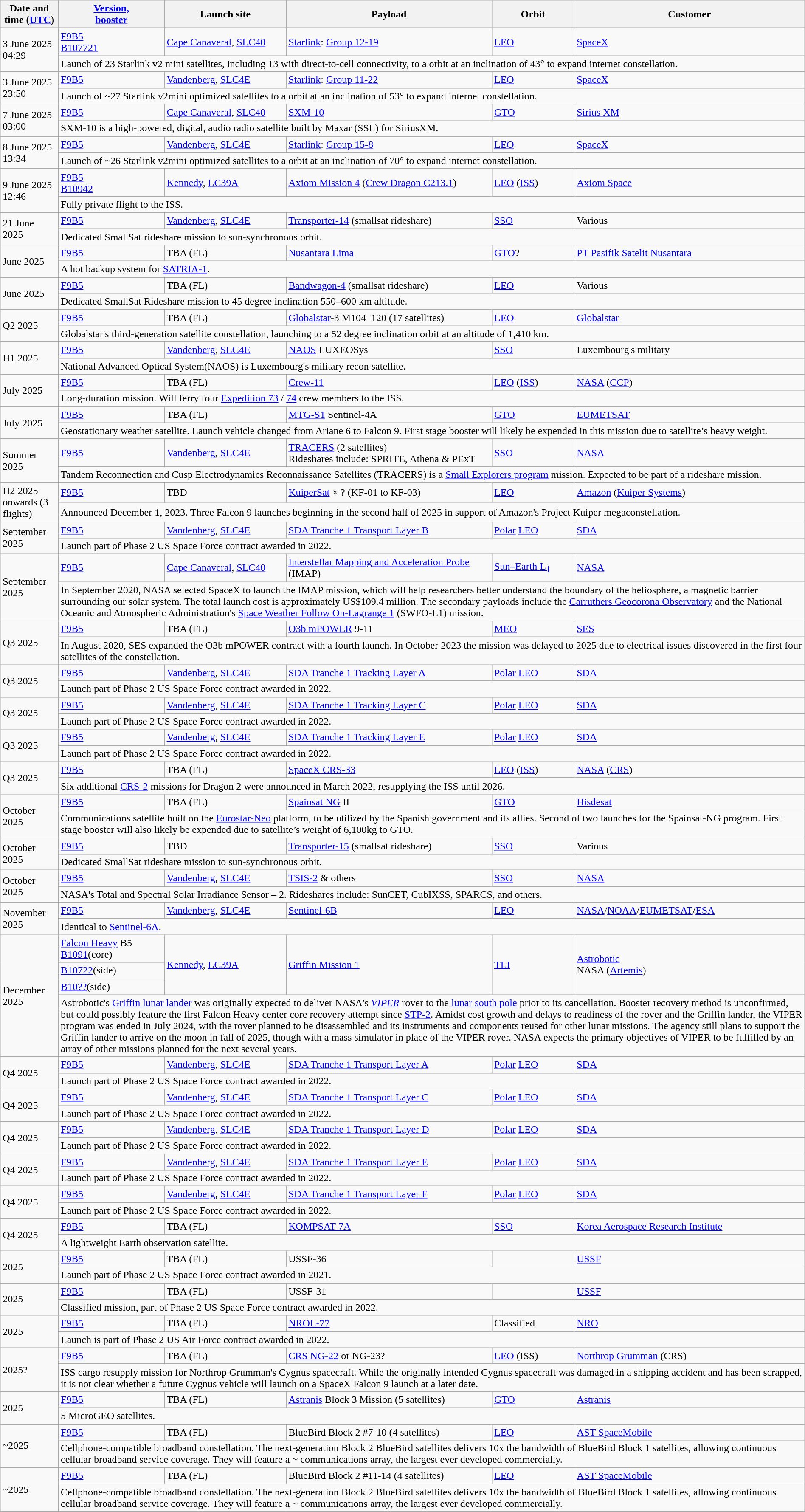<table class="wikitable sticky-header" style="width: 100%;">
<tr>
<th scope="col">Date and time (<a href='#'>UTC</a>)</th>
<th scope="col"><a href='#'>Version,<br>booster</a></th>
<th scope="col">Launch site</th>
<th scope="col">Payload</th>
<th scope="col">Orbit</th>
<th scope="col">Customer</th>
</tr>
<tr>
<td rowspan=2>3 June 2025<br>04:29</td>
<td><a href='#'>F9B5</a><br><a href='#'>B107721</a></td>
<td><a href='#'>Cape Canaveral</a>, <a href='#'>SLC40</a></td>
<td><a href='#'>Starlink</a>: <a href='#'>Group 12-19</a></td>
<td><a href='#'>LEO</a></td>
<td><a href='#'>SpaceX</a></td>
</tr>
<tr>
<td colspan=5>Launch of 23 Starlink v2 mini satellites, including 13 with direct-to-cell connectivity, to a  orbit at an inclination of 43° to expand internet constellation.</td>
</tr>
<tr>
<td rowspan="2">3 June 2025<br>23:50</td>
<td><a href='#'>F9B5</a></td>
<td><a href='#'>Vandenberg</a>, <a href='#'>SLC4E</a></td>
<td><a href='#'>Starlink</a>: <a href='#'>Group 11-22</a></td>
<td><a href='#'>LEO</a></td>
<td><a href='#'>SpaceX</a></td>
</tr>
<tr>
<td colspan="5">Launch of ~27 Starlink v2mini optimized satellites to a  orbit at an inclination of 53° to expand internet constellation.</td>
</tr>
<tr>
<td rowspan=2>7 June 2025<br>03:00</td>
<td><a href='#'>F9B5</a></td>
<td><a href='#'>Cape Canaveral</a>, <a href='#'>SLC40</a></td>
<td><a href='#'>SXM-10</a></td>
<td><a href='#'>GTO</a></td>
<td><a href='#'>Sirius XM</a></td>
</tr>
<tr>
<td colspan=5>SXM-10 is a high-powered, digital, audio radio satellite built by Maxar (SSL) for SiriusXM.</td>
</tr>
<tr>
<td rowspan="2">8 June 2025<br>13:34</td>
<td><a href='#'>F9B5</a></td>
<td><a href='#'>Vandenberg</a>, <a href='#'>SLC4E</a></td>
<td><a href='#'>Starlink</a>: <a href='#'>Group 15-8</a></td>
<td><a href='#'>LEO</a></td>
<td><a href='#'>SpaceX</a></td>
</tr>
<tr>
<td colspan="5">Launch of ~26 Starlink v2mini optimized satellites to a  orbit at an inclination of 70° to expand internet constellation.</td>
</tr>
<tr>
<td rowspan="2">9 June 2025<br>12:46</td>
<td><a href='#'>F9B5</a><br><a href='#'>B10942</a></td>
<td><a href='#'>Kennedy</a>, <a href='#'>LC39A</a></td>
<td><a href='#'>Axiom Mission 4</a> (<a href='#'>Crew Dragon C213.1</a>)</td>
<td><a href='#'>LEO</a> (<a href='#'>ISS</a>)</td>
<td><a href='#'>Axiom Space</a></td>
</tr>
<tr>
<td colspan="5">Fully private flight to the ISS.</td>
</tr>
<tr>
<td rowspan=2>21 June 2025</td>
<td><a href='#'>F9B5</a></td>
<td><a href='#'>Vandenberg</a>, <a href='#'>SLC4E</a></td>
<td><a href='#'>Transporter-14</a> (smallsat rideshare)</td>
<td><a href='#'>SSO</a></td>
<td>Various</td>
</tr>
<tr>
<td colspan=5>Dedicated SmallSat rideshare mission to sun-synchronous orbit.</td>
</tr>
<tr>
<td rowspan=2>June 2025<br></td>
<td><a href='#'>F9B5</a></td>
<td>TBA (FL)</td>
<td><a href='#'>Nusantara Lima</a></td>
<td><a href='#'>GTO</a>?</td>
<td><a href='#'>PT Pasifik Satelit Nusantara</a></td>
</tr>
<tr>
<td colspan="5">A hot backup system for <a href='#'>SATRIA-1</a>.</td>
</tr>
<tr>
<td rowspan=2>June 2025</td>
<td><a href='#'>F9B5</a></td>
<td>TBA (FL)</td>
<td><a href='#'>Bandwagon-4</a> (smallsat rideshare)</td>
<td><a href='#'>LEO</a></td>
<td>Various</td>
</tr>
<tr>
<td colspan=5>Dedicated SmallSat Rideshare mission to 45 degree inclination 550–600 km altitude.</td>
</tr>
<tr>
<td rowspan="2">Q2 2025</td>
<td><a href='#'>F9B5</a></td>
<td>TBA (FL)</td>
<td><a href='#'>Globalstar</a>-3 M104–120 (17 satellites)</td>
<td><a href='#'>LEO</a></td>
<td><a href='#'>Globalstar</a></td>
</tr>
<tr>
<td colspan=5>Globalstar's third-generation satellite constellation, launching to a 52 degree inclination orbit at an altitude of 1,410 km.</td>
</tr>
<tr>
<td rowspan="2">H1 2025</td>
<td><a href='#'>F9B5</a></td>
<td><a href='#'>Vandenberg</a>, <a href='#'>SLC4E</a></td>
<td><a href='#'>NAOS</a> LUXEOSys </td>
<td><a href='#'>SSO</a></td>
<td>Luxembourg's military</td>
</tr>
<tr>
<td colspan=5>National Advanced Optical System(NAOS) is Luxembourg's military recon satellite.</td>
</tr>
<tr>
<td rowspan="2">July 2025</td>
<td><a href='#'>F9B5</a></td>
<td>TBA (FL)</td>
<td><a href='#'>Crew-11</a></td>
<td><a href='#'>LEO</a> (<a href='#'>ISS</a>)</td>
<td><a href='#'>NASA</a> (<a href='#'>CCP</a>)</td>
</tr>
<tr>
<td colspan=5>Long-duration mission. Will ferry four <a href='#'>Expedition 73</a> / <a href='#'>74</a> crew members to the ISS.</td>
</tr>
<tr>
<td rowspan="2">July 2025</td>
<td><a href='#'>F9B5</a></td>
<td>TBA (FL)</td>
<td><a href='#'>MTG-S1</a> Sentinel-4A</td>
<td><a href='#'>GTO</a></td>
<td><a href='#'>EUMETSAT</a></td>
</tr>
<tr>
<td colspan=5>Geostationary weather satellite. Launch vehicle changed from Ariane 6 to Falcon 9. First stage booster will likely be expended in this mission due to satellite’s heavy weight.<br></td>
</tr>
<tr>
<td rowspan="2">Summer 2025</td>
<td><a href='#'>F9B5</a></td>
<td><a href='#'>Vandenberg</a>, <a href='#'>SLC4E</a></td>
<td><a href='#'>TRACERS</a> (2 satellites)<br>Rideshares include: SPRITE, Athena & PExT </td>
<td><a href='#'>SSO</a></td>
<td><a href='#'>NASA</a></td>
</tr>
<tr>
<td colspan=5>Tandem Reconnection and Cusp Electrodynamics Reconnaissance Satellites (TRACERS) is a <a href='#'>Small Explorers program</a> mission. Expected to be part of a rideshare mission.</td>
</tr>
<tr>
<td rowspan="2">H2 2025 onwards (3 flights)</td>
<td><a href='#'>F9B5</a></td>
<td>TBD</td>
<td><a href='#'>KuiperSat</a> × ? (KF-01 to KF-03)</td>
<td><a href='#'>LEO</a></td>
<td><a href='#'>Amazon</a> (<a href='#'>Kuiper Systems</a>)</td>
</tr>
<tr>
<td colspan="5">Announced December 1, 2023. Three Falcon 9 launches beginning in the second half of 2025 in support of Amazon's Project Kuiper megaconstellation.</td>
</tr>
<tr>
<td rowspan="2">September 2025</td>
<td><a href='#'>F9B5</a></td>
<td><a href='#'>Vandenberg</a>, <a href='#'>SLC4E</a></td>
<td><a href='#'>SDA Tranche 1 Transport Layer B</a></td>
<td><a href='#'>Polar</a> <a href='#'>LEO</a></td>
<td><a href='#'>SDA</a></td>
</tr>
<tr>
<td colspan="5">Launch part of Phase 2 US Space Force contract awarded in 2022.</td>
</tr>
<tr>
<td rowspan=2>September 2025</td>
<td><a href='#'>F9B5</a></td>
<td><a href='#'>Cape Canaveral</a>, <a href='#'>SLC40</a></td>
<td><a href='#'>Interstellar Mapping and Acceleration Probe</a> (IMAP)</td>
<td><a href='#'>Sun–Earth L<sub>1</sub></a></td>
<td><a href='#'>NASA</a></td>
</tr>
<tr>
<td colspan=5>In September 2020, NASA selected SpaceX to launch the IMAP mission, which will help researchers better understand the boundary of the heliosphere, a magnetic barrier surrounding our solar system. The total launch cost is approximately US$109.4 million. The secondary payloads include the <a href='#'>Carruthers Geocorona Observatory</a> and the National Oceanic and Atmospheric Administration's <a href='#'>Space Weather Follow On-Lagrange 1</a> (SWFO-L1) mission.</td>
</tr>
<tr>
<td rowspan=2>Q3 2025</td>
<td><a href='#'>F9B5</a></td>
<td>TBA (FL)</td>
<td><a href='#'>O3b mPOWER</a> 9-11</td>
<td><a href='#'>MEO</a></td>
<td><a href='#'>SES</a></td>
</tr>
<tr>
<td colspan=5>In August 2020, SES expanded the O3b mPOWER contract with a fourth launch. In October 2023 the mission was delayed to 2025 due to electrical issues discovered in the first four satellites of the constellation.</td>
</tr>
<tr>
<td rowspan="2">Q3 2025</td>
<td><a href='#'>F9B5</a></td>
<td><a href='#'>Vandenberg</a>, <a href='#'>SLC4E</a></td>
<td><a href='#'>SDA Tranche 1 Tracking Layer A</a></td>
<td><a href='#'>Polar</a> <a href='#'>LEO</a></td>
<td><a href='#'>SDA</a></td>
</tr>
<tr>
<td colspan="5">Launch part of Phase 2 US Space Force contract awarded in 2022.</td>
</tr>
<tr>
<td rowspan="2">Q3 2025</td>
<td><a href='#'>F9B5</a></td>
<td><a href='#'>Vandenberg</a>, <a href='#'>SLC4E</a></td>
<td><a href='#'>SDA Tranche 1 Tracking Layer C</a></td>
<td><a href='#'>Polar</a> <a href='#'>LEO</a></td>
<td><a href='#'>SDA</a></td>
</tr>
<tr>
<td colspan="5">Launch part of Phase 2 US Space Force contract awarded in 2022.</td>
</tr>
<tr>
<td rowspan="2">Q3 2025</td>
<td><a href='#'>F9B5</a></td>
<td><a href='#'>Vandenberg</a>, <a href='#'>SLC4E</a></td>
<td><a href='#'>SDA Tranche 1 Tracking Layer E</a></td>
<td><a href='#'>Polar</a> <a href='#'>LEO</a></td>
<td><a href='#'>SDA</a></td>
</tr>
<tr>
<td colspan="5">Launch part of Phase 2 US Space Force contract awarded in 2022.</td>
</tr>
<tr>
<td rowspan=2>Q3 2025</td>
<td><a href='#'>F9B5</a></td>
<td>TBA (FL)</td>
<td><a href='#'>SpaceX CRS-33</a></td>
<td><a href='#'>LEO</a> (<a href='#'>ISS</a>)</td>
<td><a href='#'>NASA</a> (<a href='#'>CRS</a>)</td>
</tr>
<tr>
<td colspan=5>Six additional <a href='#'>CRS-2</a> missions for Dragon 2 were announced in March 2022, resupplying the ISS until 2026.</td>
</tr>
<tr>
<td rowspan=2>October 2025</td>
<td><a href='#'>F9B5</a></td>
<td>TBA (FL)</td>
<td><a href='#'>Spainsat NG</a> II</td>
<td><a href='#'>GTO</a></td>
<td><a href='#'>Hisdesat</a></td>
</tr>
<tr>
<td colspan=5>Communications satellite built on the <a href='#'>Eurostar-Neo</a> platform, to be utilized by the Spanish government and its allies. Second of two launches for the Spainsat-NG program. First stage booster will also likely be expended due to satellite’s weight of 6,100kg to GTO.</td>
</tr>
<tr>
<td rowspan=2>October 2025</td>
<td><a href='#'>F9B5</a></td>
<td>TBD</td>
<td><a href='#'>Transporter-15</a> (smallsat rideshare)</td>
<td><a href='#'>SSO</a></td>
<td>Various</td>
</tr>
<tr>
<td colspan=5>Dedicated SmallSat rideshare mission to sun-synchronous orbit.</td>
</tr>
<tr>
<td rowspan=2>October 2025</td>
<td><a href='#'>F9B5</a></td>
<td><a href='#'>Vandenberg</a>, <a href='#'>SLC4E</a></td>
<td><a href='#'>TSIS-2</a> & others</td>
<td><a href='#'>SSO</a></td>
<td><a href='#'>NASA</a></td>
</tr>
<tr>
<td colspan=5>NASA's Total and Spectral Solar Irradiance Sensor – 2. Rideshares include: SunCET, CubIXSS, SPARCS, and others.</td>
</tr>
<tr>
<td rowspan=2>November 2025</td>
<td><a href='#'>F9B5</a></td>
<td><a href='#'>Vandenberg</a>, <a href='#'>SLC4E</a></td>
<td><a href='#'>Sentinel-6B</a></td>
<td><a href='#'>LEO</a></td>
<td><a href='#'>NASA</a>/<a href='#'>NOAA</a>/<a href='#'>EUMETSAT</a>/<a href='#'>ESA</a></td>
</tr>
<tr>
<td colspan=5>Identical to <a href='#'>Sentinel-6A</a>.</td>
</tr>
<tr>
<td rowspan="4">December 2025</td>
<td><a href='#'>Falcon Heavy</a> B5<br><a href='#'>B1091</a>(core)</td>
<td rowspan="3"><a href='#'>Kennedy</a>, <a href='#'>LC39A</a></td>
<td rowspan="3"><a href='#'>Griffin Mission 1</a></td>
<td rowspan="3"><a href='#'>TLI</a></td>
<td rowspan="3"><a href='#'>Astrobotic</a><br>NASA (<a href='#'>Artemis</a>)</td>
</tr>
<tr>
<td><a href='#'>B10722</a>(side)</td>
</tr>
<tr>
<td><a href='#'>B10??</a>(side)</td>
</tr>
<tr>
<td colspan="5">Astrobotic's <a href='#'>Griffin lunar lander</a> was originally expected to deliver NASA's <em><a href='#'>VIPER</a></em> rover to the <a href='#'>lunar south pole</a> prior to its cancellation. Booster recovery method is unconfirmed, but could possibly feature the first Falcon Heavy center core recovery attempt since <a href='#'>STP-2</a>. Amidst cost growth and delays to readiness of the rover and the Griffin lander, the VIPER program was ended in July 2024, with the rover planned to be disassembled and its instruments and components reused for other lunar missions. The agency still plans to support the Griffin lander to arrive on the moon in fall of 2025, though with a mass simulator in place of the VIPER rover. NASA expects the primary objectives of VIPER to be fulfilled by an array of other missions planned for the next several years.</td>
</tr>
<tr>
<td rowspan="2">Q4 2025</td>
<td><a href='#'>F9B5</a></td>
<td><a href='#'>Vandenberg</a>, <a href='#'>SLC4E</a></td>
<td><a href='#'>SDA Tranche 1 Transport Layer A</a></td>
<td><a href='#'>Polar</a> <a href='#'>LEO</a></td>
<td><a href='#'>SDA</a></td>
</tr>
<tr>
<td colspan="5">Launch part of Phase 2 US Space Force contract awarded in 2022.</td>
</tr>
<tr>
<td rowspan="2">Q4 2025</td>
<td><a href='#'>F9B5</a></td>
<td><a href='#'>Vandenberg</a>, <a href='#'>SLC4E</a></td>
<td><a href='#'>SDA Tranche 1 Transport Layer C</a></td>
<td><a href='#'>Polar</a> <a href='#'>LEO</a></td>
<td><a href='#'>SDA</a></td>
</tr>
<tr>
<td colspan="5">Launch part of Phase 2 US Space Force contract awarded in 2022.</td>
</tr>
<tr>
<td rowspan="2">Q4 2025</td>
<td><a href='#'>F9B5</a></td>
<td><a href='#'>Vandenberg</a>, <a href='#'>SLC4E</a></td>
<td><a href='#'>SDA Tranche 1 Transport Layer D</a></td>
<td><a href='#'>Polar</a> <a href='#'>LEO</a></td>
<td><a href='#'>SDA</a></td>
</tr>
<tr>
<td colspan="5">Launch part of Phase 2 US Space Force contract awarded in 2022.</td>
</tr>
<tr>
<td rowspan="2">Q4 2025</td>
<td><a href='#'>F9B5</a></td>
<td><a href='#'>Vandenberg</a>, <a href='#'>SLC4E</a></td>
<td><a href='#'>SDA Tranche 1 Transport Layer E</a></td>
<td><a href='#'>Polar</a> <a href='#'>LEO</a></td>
<td><a href='#'>SDA</a></td>
</tr>
<tr>
<td colspan="5">Launch part of Phase 2 US Space Force contract awarded in 2022.</td>
</tr>
<tr>
<td rowspan="2">Q4 2025</td>
<td><a href='#'>F9B5</a></td>
<td><a href='#'>Vandenberg</a>, <a href='#'>SLC4E</a></td>
<td><a href='#'>SDA Tranche 1 Transport Layer F</a></td>
<td><a href='#'>Polar</a> <a href='#'>LEO</a></td>
<td><a href='#'>SDA</a></td>
</tr>
<tr>
<td colspan="5">Launch part of Phase 2 US Space Force contract awarded in 2022.</td>
</tr>
<tr>
<td rowspan="2">Q4 2025</td>
<td><a href='#'>F9B5</a></td>
<td>TBA (FL)</td>
<td><a href='#'>KOMPSAT-7A</a></td>
<td><a href='#'>SSO</a></td>
<td><a href='#'>Korea Aerospace Research Institute</a></td>
</tr>
<tr>
<td colspan="5">A lightweight Earth observation satellite.</td>
</tr>
<tr>
<td rowspan="2">2025</td>
<td><a href='#'>F9B5</a></td>
<td>TBA (FL)</td>
<td>USSF-36</td>
<td></td>
<td><a href='#'>USSF</a></td>
</tr>
<tr>
<td colspan="5">Launch part of Phase 2 US Space Force contract awarded in 2021.</td>
</tr>
<tr>
<td rowspan="2">2025</td>
<td><a href='#'>F9B5</a></td>
<td>TBA (FL)</td>
<td>USSF-31</td>
<td></td>
<td><a href='#'>USSF</a></td>
</tr>
<tr>
<td colspan="5">Classified mission, part of Phase 2 US Space Force contract awarded in 2022.</td>
</tr>
<tr>
<td rowspan="2">2025</td>
<td><a href='#'>F9B5</a></td>
<td>TBA (FL)</td>
<td><a href='#'>NROL-77</a></td>
<td>Classified</td>
<td><a href='#'>NRO</a></td>
</tr>
<tr>
<td colspan="5">Launch is part of Phase 2 US Air Force contract awarded in 2022.</td>
</tr>
<tr>
<td rowspan="2">2025?</td>
<td><a href='#'>F9B5</a></td>
<td>TBA (FL)</td>
<td><a href='#'>CRS NG-22</a> or NG-23?</td>
<td><a href='#'>LEO</a> (ISS)</td>
<td><a href='#'>Northrop Grumman</a> (CRS)</td>
</tr>
<tr>
<td colspan="5">ISS cargo resupply mission for Northrop Grumman's Cygnus spacecraft. While the originally intended Cygnus spacecraft was damaged in a shipping accident and has been scrapped, it is not clear whether a future Cygnus vehicle will launch on a SpaceX Falcon 9 launch at a later date.</td>
</tr>
<tr>
<td rowspan="2">2025</td>
<td><a href='#'>F9B5</a></td>
<td>TBA (FL)</td>
<td><a href='#'>Astranis</a> Block 3 Mission (5 satellites)</td>
<td><a href='#'>GTO</a></td>
<td><a href='#'>Astranis</a></td>
</tr>
<tr>
<td colspan="5">5 MicroGEO satellites.</td>
</tr>
<tr>
<td rowspan=2>~2025</td>
<td><a href='#'>F9B5</a></td>
<td>TBA (FL)</td>
<td>BlueBird Block 2 #7-10 (4 satellites)</td>
<td><a href='#'>LEO</a></td>
<td><a href='#'>AST SpaceMobile</a></td>
</tr>
<tr>
<td colspan=5>Cellphone-compatible broadband constellation. The next-generation Block 2 BlueBird satellites delivers 10x the bandwidth of BlueBird Block 1 satellites, allowing continuous cellular broadband service coverage. They will feature a ~ communications array, the largest ever developed commercially.</td>
</tr>
<tr>
<td rowspan=2>~2025</td>
<td><a href='#'>F9B5</a></td>
<td>TBA (FL)</td>
<td>BlueBird Block 2 #11-14 (4 satellites)</td>
<td><a href='#'>LEO</a></td>
<td><a href='#'>AST SpaceMobile</a></td>
</tr>
<tr>
<td colspan=5>Cellphone-compatible broadband constellation. The next-generation Block 2 BlueBird satellites delivers 10x the bandwidth of BlueBird Block 1 satellites, allowing continuous cellular broadband service coverage. They will feature a ~ communications array, the largest ever developed commercially.</td>
</tr>
</table>
